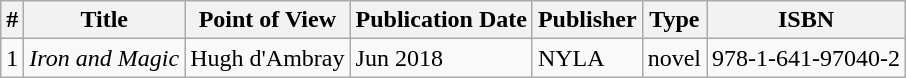<table class="wikitable">
<tr>
<th>#</th>
<th>Title</th>
<th>Point of View</th>
<th>Publication Date</th>
<th>Publisher</th>
<th>Type</th>
<th>ISBN</th>
</tr>
<tr>
<td>1</td>
<td><em>Iron and Magic</em></td>
<td>Hugh d'Ambray</td>
<td>Jun 2018</td>
<td>NYLA</td>
<td>novel</td>
<td>978-1-641-97040-2</td>
</tr>
</table>
